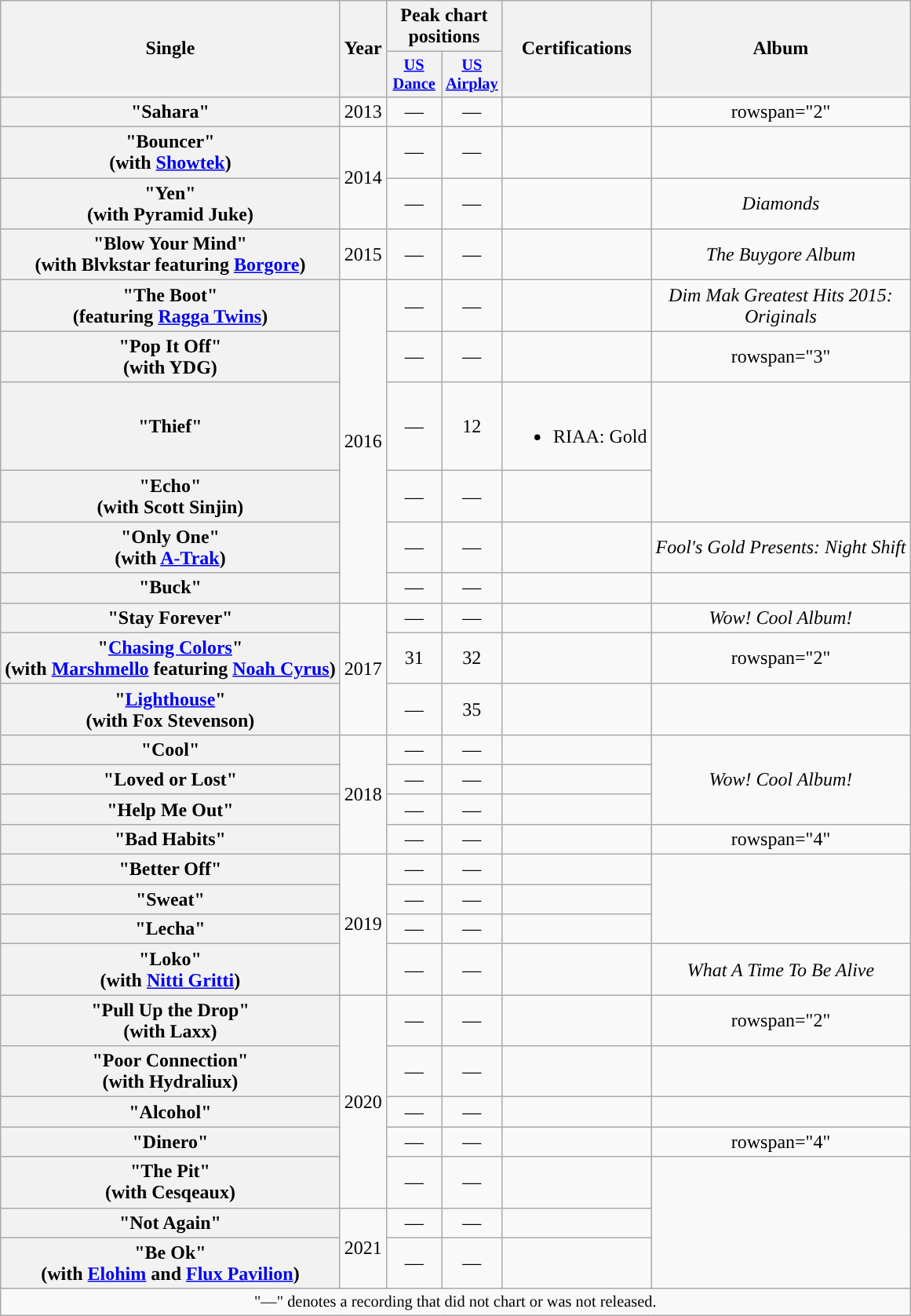<table class="wikitable plainrowheaders" style="text-align:center;">
<tr>
<th rowspan="2" scope="col">Single</th>
<th rowspan="2" scope="col">Year</th>
<th colspan="2">Peak chart positions</th>
<th rowspan="2">Certifications</th>
<th rowspan="2" scope="col">Album</th>
</tr>
<tr>
<th scope="col" style="width:3em;font-size:85%;"><a href='#'>US<br>Dance</a><br></th>
<th scope="col" style="width:3em;font-size:85%;"><a href='#'>US<br>Airplay</a><br></th>
</tr>
<tr>
<th scope="row">"Sahara"</th>
<td>2013</td>
<td>—</td>
<td>—</td>
<td></td>
<td>rowspan="2" </td>
</tr>
<tr>
<th scope="row">"Bouncer"<br><span>(with <a href='#'>Showtek</a>)</span></th>
<td rowspan="2">2014</td>
<td>—</td>
<td>—</td>
<td></td>
</tr>
<tr>
<th scope="row">"Yen"<br><span>(with Pyramid Juke)</span></th>
<td>—</td>
<td>—</td>
<td></td>
<td><em>Diamonds</em></td>
</tr>
<tr>
<th scope="row">"Blow Your Mind"<br><span>(with Blvkstar featuring <a href='#'>Borgore</a>)</span></th>
<td>2015</td>
<td>—</td>
<td>—</td>
<td></td>
<td><em>The Buygore Album</em></td>
</tr>
<tr>
<th scope="row">"The Boot"<br><span>(featuring <a href='#'>Ragga Twins</a>)</span></th>
<td rowspan="6">2016</td>
<td>—</td>
<td>—</td>
<td></td>
<td><em>Dim Mak Greatest Hits 2015:<br>Originals</em></td>
</tr>
<tr>
<th scope="row">"Pop It Off"<br><span>(with YDG)</span></th>
<td>—</td>
<td>—</td>
<td></td>
<td>rowspan="3" </td>
</tr>
<tr>
<th scope="row">"Thief"</th>
<td>—</td>
<td>12</td>
<td><br><ul><li>RIAA: Gold</li></ul></td>
</tr>
<tr>
<th scope="row">"Echo"<br><span>(with Scott Sinjin)</span></th>
<td>—</td>
<td>—</td>
<td></td>
</tr>
<tr>
<th scope="row">"Only One"<br><span>(with <a href='#'>A-Trak</a>)</span></th>
<td>—</td>
<td>—</td>
<td></td>
<td><em>Fool's Gold Presents: Night Shift</em></td>
</tr>
<tr>
<th scope="row">"Buck"</th>
<td>—</td>
<td>—</td>
<td></td>
<td></td>
</tr>
<tr>
<th scope="row">"Stay Forever"</th>
<td rowspan="3">2017</td>
<td>—</td>
<td>—</td>
<td></td>
<td><em>Wow! Cool Album!</em></td>
</tr>
<tr>
<th scope="row">"<a href='#'>Chasing Colors</a>"<br><span>(with <a href='#'>Marshmello</a> featuring <a href='#'>Noah Cyrus</a>)</span></th>
<td>31<br></td>
<td>32<br></td>
<td></td>
<td>rowspan="2" </td>
</tr>
<tr>
<th scope="row">"<a href='#'>Lighthouse</a>" <br><span>(with Fox Stevenson)</span></th>
<td>—</td>
<td>35</td>
<td></td>
</tr>
<tr>
<th scope="row">"Cool"</th>
<td rowspan="4">2018</td>
<td>—</td>
<td>—</td>
<td></td>
<td rowspan="3"><em>Wow! Cool Album!</em></td>
</tr>
<tr>
<th scope="row">"Loved or Lost"</th>
<td>—</td>
<td>—</td>
<td></td>
</tr>
<tr>
<th scope="row">"Help Me Out"</th>
<td>—</td>
<td>—</td>
<td></td>
</tr>
<tr>
<th scope="row">"Bad Habits"</th>
<td>—</td>
<td>—</td>
<td></td>
<td>rowspan="4" </td>
</tr>
<tr>
<th scope="row">"Better Off"</th>
<td rowspan="4">2019</td>
<td>—</td>
<td>—</td>
<td></td>
</tr>
<tr>
<th scope="row">"Sweat"</th>
<td>—</td>
<td>—</td>
<td></td>
</tr>
<tr>
<th scope="row">"Lecha"</th>
<td>—</td>
<td>—</td>
<td></td>
</tr>
<tr>
<th scope="row">"Loko" <br><span>(with <a href='#'>Nitti Gritti</a>)</span></th>
<td>—</td>
<td>—</td>
<td></td>
<td><em>What A Time To Be Alive</em></td>
</tr>
<tr>
<th scope="row">"Pull Up the Drop" <br><span>(with Laxx)</span></th>
<td rowspan="5">2020</td>
<td>—</td>
<td>—</td>
<td></td>
<td>rowspan="2" </td>
</tr>
<tr>
<th scope="row">"Poor Connection" <br><span>(with Hydraliux)</span></th>
<td>—</td>
<td>—</td>
<td></td>
</tr>
<tr>
<th scope="row">"Alcohol"</th>
<td>—</td>
<td>—</td>
<td></td>
<td></td>
</tr>
<tr>
<th scope="row">"Dinero"</th>
<td>—</td>
<td>—</td>
<td></td>
<td>rowspan="4" </td>
</tr>
<tr>
<th scope="row">"The Pit" <br><span>(with Cesqeaux)</span></th>
<td>—</td>
<td>—</td>
<td></td>
</tr>
<tr>
<th scope="row">"Not Again"</th>
<td rowspan="2">2021</td>
<td>—</td>
<td>—</td>
<td></td>
</tr>
<tr>
<th scope="row">"Be Ok" <br><span>(with <a href='#'>Elohim</a> and <a href='#'>Flux Pavilion</a>)</span></th>
<td>—</td>
<td>—</td>
<td></td>
</tr>
<tr>
<td colspan="6" style="font-size:85%">"—" denotes a recording that did not chart or was not released.</td>
</tr>
</table>
